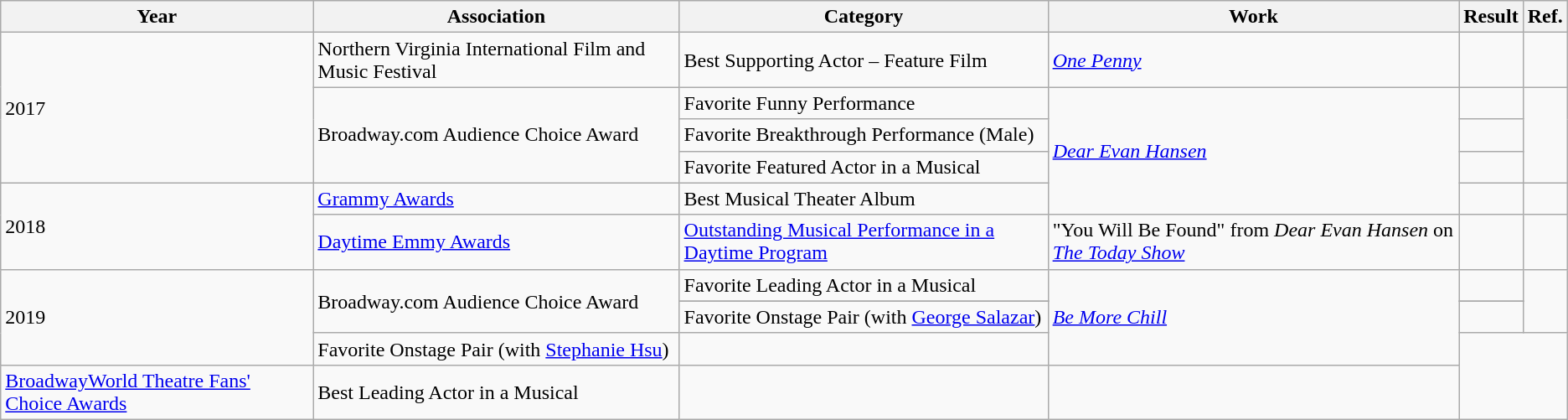<table class="wikitable">
<tr>
<th>Year</th>
<th>Association</th>
<th>Category</th>
<th>Work</th>
<th>Result</th>
<th>Ref.</th>
</tr>
<tr>
<td rowspan="4">2017</td>
<td>Northern Virginia International Film and Music Festival</td>
<td>Best Supporting Actor – Feature Film</td>
<td><em><a href='#'>One Penny</a></em></td>
<td></td>
<td></td>
</tr>
<tr>
<td rowspan="3">Broadway.com Audience Choice Award</td>
<td>Favorite Funny Performance</td>
<td rowspan="4"><em><a href='#'>Dear Evan Hansen</a></em></td>
<td></td>
<td rowspan="3"></td>
</tr>
<tr>
<td>Favorite Breakthrough Performance (Male)</td>
<td></td>
</tr>
<tr>
<td>Favorite Featured Actor in a Musical</td>
<td></td>
</tr>
<tr>
<td rowspan="2">2018</td>
<td><a href='#'>Grammy Awards</a></td>
<td>Best Musical Theater Album</td>
<td></td>
<td></td>
</tr>
<tr>
<td><a href='#'>Daytime Emmy Awards</a></td>
<td><a href='#'>Outstanding Musical Performance in a Daytime Program</a></td>
<td>"You Will Be Found" from <em>Dear Evan Hansen</em> on <em><a href='#'>The Today Show</a></em></td>
<td></td>
<td></td>
</tr>
<tr>
<td rowspan="4">2019</td>
<td rowspan="3">Broadway.com Audience Choice Award</td>
<td>Favorite Leading Actor in a Musical</td>
<td rowspan="4"><em><a href='#'>Be More Chill</a></em></td>
<td></td>
<td rowspan="3"></td>
</tr>
<tr>
</tr>
<tr>
<td>Favorite Onstage Pair (with <a href='#'>George Salazar</a>)</td>
<td></td>
</tr>
<tr>
<td>Favorite Onstage Pair (with <a href='#'>Stephanie Hsu</a>)</td>
<td></td>
</tr>
<tr>
<td><a href='#'>BroadwayWorld Theatre Fans' Choice Awards</a></td>
<td>Best Leading Actor in a Musical</td>
<td></td>
<td></td>
</tr>
</table>
